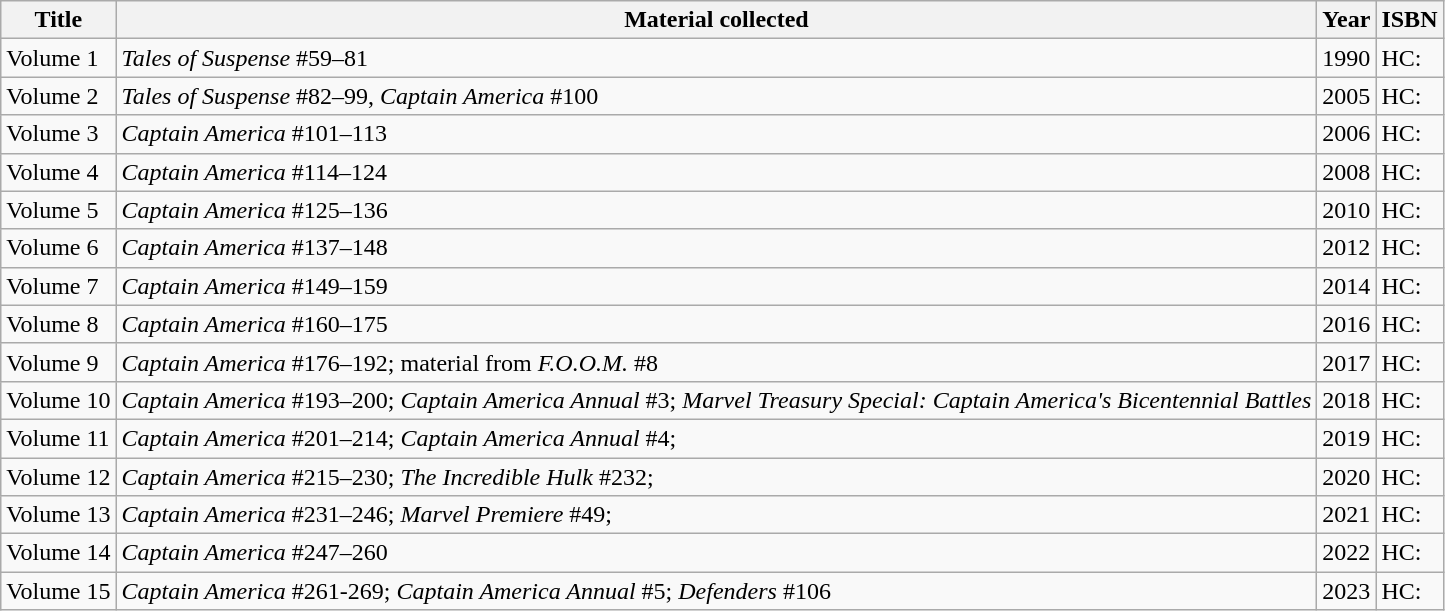<table class="wikitable sortable">
<tr>
<th>Title</th>
<th>Material collected</th>
<th>Year</th>
<th>ISBN</th>
</tr>
<tr>
<td>Volume 1</td>
<td><em>Tales of Suspense</em> #59–81</td>
<td>1990</td>
<td>HC: </td>
</tr>
<tr>
<td>Volume 2</td>
<td><em>Tales of Suspense</em> #82–99, <em>Captain America</em> #100</td>
<td>2005</td>
<td>HC: </td>
</tr>
<tr>
<td>Volume 3</td>
<td><em>Captain America</em> #101–113</td>
<td>2006</td>
<td>HC: </td>
</tr>
<tr>
<td>Volume 4</td>
<td><em>Captain America</em> #114–124</td>
<td>2008</td>
<td>HC: </td>
</tr>
<tr>
<td>Volume 5</td>
<td><em>Captain America</em> #125–136</td>
<td>2010</td>
<td>HC: </td>
</tr>
<tr>
<td>Volume 6</td>
<td><em>Captain America</em> #137–148</td>
<td>2012</td>
<td>HC: </td>
</tr>
<tr>
<td>Volume 7</td>
<td><em>Captain America</em> #149–159</td>
<td>2014</td>
<td>HC: </td>
</tr>
<tr>
<td>Volume 8</td>
<td><em>Captain America</em> #160–175</td>
<td>2016</td>
<td>HC: </td>
</tr>
<tr>
<td>Volume 9</td>
<td><em>Captain America</em> #176–192; material from <em>F.O.O.M.</em> #8</td>
<td>2017</td>
<td>HC: </td>
</tr>
<tr>
<td>Volume 10</td>
<td><em>Captain America</em> #193–200; <em>Captain America Annual</em> #3; <em>Marvel Treasury Special: Captain America's Bicentennial Battles</em></td>
<td>2018</td>
<td>HC: </td>
</tr>
<tr>
<td>Volume 11</td>
<td><em>Captain America</em> #201–214; <em>Captain America Annual</em> #4;</td>
<td>2019</td>
<td>HC: </td>
</tr>
<tr>
<td>Volume 12</td>
<td><em>Captain America</em> #215–230; <em>The Incredible Hulk</em> #232;</td>
<td>2020</td>
<td>HC: </td>
</tr>
<tr>
<td>Volume 13</td>
<td><em>Captain America</em> #231–246; <em>Marvel Premiere</em> #49;</td>
<td>2021</td>
<td>HC: </td>
</tr>
<tr>
<td>Volume 14</td>
<td><em>Captain America</em> #247–260</td>
<td>2022</td>
<td>HC: </td>
</tr>
<tr>
<td>Volume 15</td>
<td><em>Captain America</em> #261-269; <em>Captain America Annual</em> #5; <em>Defenders</em>  #106</td>
<td>2023</td>
<td>HC: </td>
</tr>
</table>
